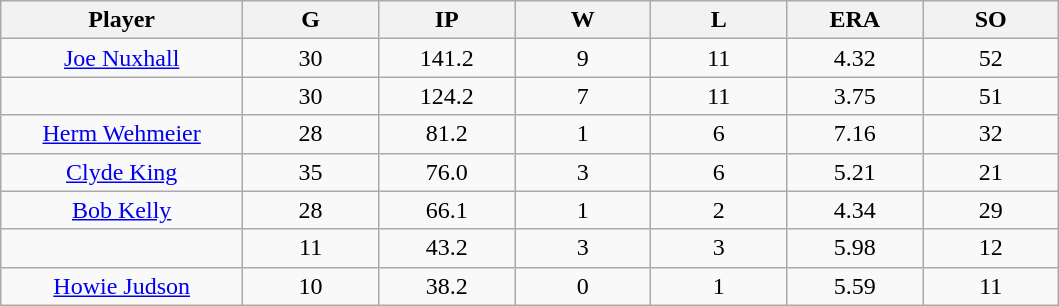<table class="wikitable sortable">
<tr>
<th bgcolor="#DDDDFF" width="16%">Player</th>
<th bgcolor="#DDDDFF" width="9%">G</th>
<th bgcolor="#DDDDFF" width="9%">IP</th>
<th bgcolor="#DDDDFF" width="9%">W</th>
<th bgcolor="#DDDDFF" width="9%">L</th>
<th bgcolor="#DDDDFF" width="9%">ERA</th>
<th bgcolor="#DDDDFF" width="9%">SO</th>
</tr>
<tr align="center">
<td><a href='#'>Joe Nuxhall</a></td>
<td>30</td>
<td>141.2</td>
<td>9</td>
<td>11</td>
<td>4.32</td>
<td>52</td>
</tr>
<tr align=center>
<td></td>
<td>30</td>
<td>124.2</td>
<td>7</td>
<td>11</td>
<td>3.75</td>
<td>51</td>
</tr>
<tr align="center">
<td><a href='#'>Herm Wehmeier</a></td>
<td>28</td>
<td>81.2</td>
<td>1</td>
<td>6</td>
<td>7.16</td>
<td>32</td>
</tr>
<tr align=center>
<td><a href='#'>Clyde King</a></td>
<td>35</td>
<td>76.0</td>
<td>3</td>
<td>6</td>
<td>5.21</td>
<td>21</td>
</tr>
<tr align=center>
<td><a href='#'>Bob Kelly</a></td>
<td>28</td>
<td>66.1</td>
<td>1</td>
<td>2</td>
<td>4.34</td>
<td>29</td>
</tr>
<tr align=center>
<td></td>
<td>11</td>
<td>43.2</td>
<td>3</td>
<td>3</td>
<td>5.98</td>
<td>12</td>
</tr>
<tr align="center">
<td><a href='#'>Howie Judson</a></td>
<td>10</td>
<td>38.2</td>
<td>0</td>
<td>1</td>
<td>5.59</td>
<td>11</td>
</tr>
</table>
